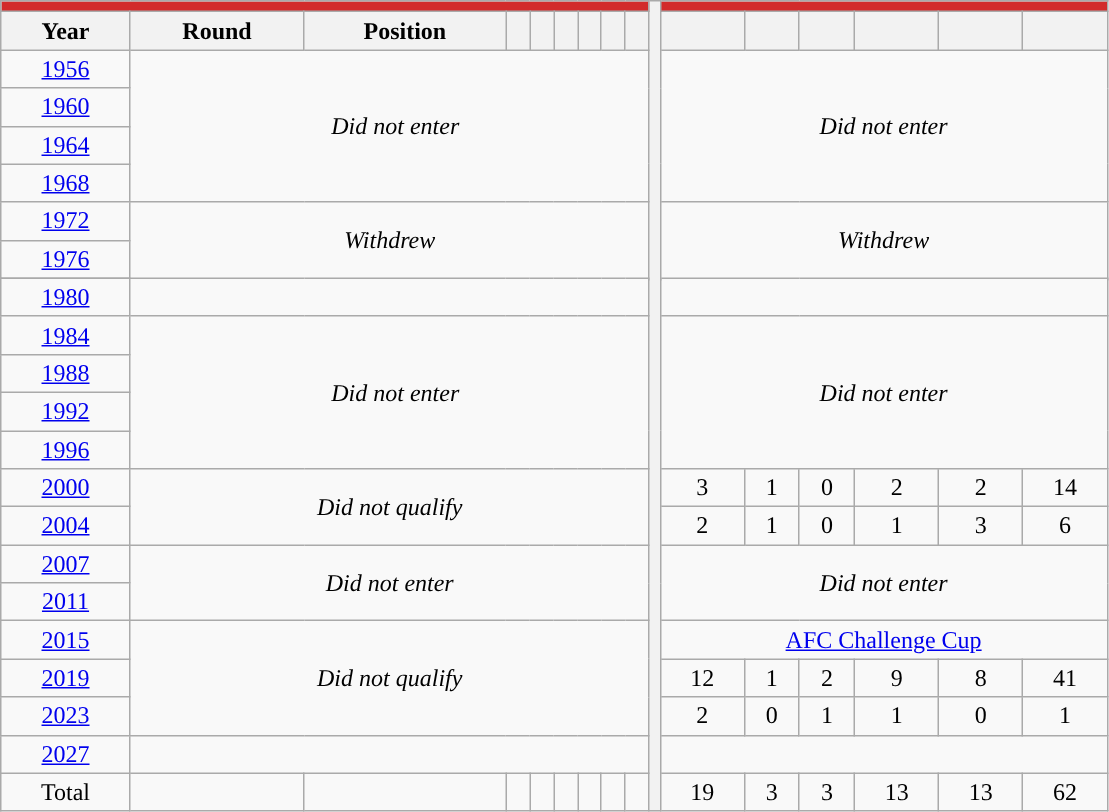<table class="wikitable" style="text-align:center">
<tr>
<th colspan=9 style="background: #D22B2B; color: #FFFFFF;"><a href='#'></a></th>
<th width=1% rowspan=40></th>
<th colspan=6 style="background: #D22B2B; color: #FFFFFF;"><a href='#'></a></th>
</tr>
<tr>
<th>Year</th>
<th>Round</th>
<th>Position</th>
<th></th>
<th></th>
<th></th>
<th></th>
<th></th>
<th></th>
<th></th>
<th></th>
<th></th>
<th></th>
<th></th>
<th></th>
</tr>
<tr>
<td> <a href='#'>1956</a></td>
<td colspan=9 rowspan=4><em>Did not enter</em></td>
<td colspan="6" rowspan="4"><em>Did not enter</em></td>
</tr>
<tr>
<td> <a href='#'>1960</a></td>
</tr>
<tr>
<td> <a href='#'>1964</a></td>
</tr>
<tr>
<td> <a href='#'>1968</a></td>
</tr>
<tr>
<td> <a href='#'>1972</a></td>
<td colspan=8 rowspan=3><em>Withdrew</em></td>
<td colspan=6 rowspan=3><em>Withdrew</em></td>
</tr>
<tr>
<td> <a href='#'>1976</a></td>
</tr>
<tr>
</tr>
<tr>
<td> <a href='#'>1980</a></td>
</tr>
<tr>
<td> <a href='#'>1984</a></td>
<td colspan=9 rowspan=4><em>Did not enter</em></td>
<td colspan="6" rowspan="4"><em>Did not enter</em></td>
</tr>
<tr>
<td> <a href='#'>1988</a></td>
</tr>
<tr>
<td> <a href='#'>1992</a></td>
</tr>
<tr>
<td> <a href='#'>1996</a></td>
</tr>
<tr>
<td> <a href='#'>2000</a></td>
<td rowspan=2 colspan=8><em>Did not qualify</em></td>
<td>3</td>
<td>1</td>
<td>0</td>
<td>2</td>
<td>2</td>
<td>14</td>
</tr>
<tr>
<td> <a href='#'>2004</a></td>
<td>2</td>
<td>1</td>
<td>0</td>
<td>1</td>
<td>3</td>
<td>6</td>
</tr>
<tr>
<td>    <a href='#'>2007</a></td>
<td rowspan=2 colspan=8><em>Did not enter</em></td>
<td rowspan=2 colspan=6><em>Did not enter</em></td>
</tr>
<tr>
<td> <a href='#'>2011</a></td>
</tr>
<tr>
<td> <a href='#'>2015</a></td>
<td rowspan=3 colspan=8><em>Did not qualify</em></td>
<td colspan=6><a href='#'>AFC Challenge Cup</a></td>
</tr>
<tr>
<td> <a href='#'>2019</a></td>
<td>12</td>
<td>1</td>
<td>2</td>
<td>9</td>
<td>8</td>
<td>41</td>
</tr>
<tr>
<td> <a href='#'>2023</a></td>
<td>2</td>
<td>0</td>
<td>1</td>
<td>1</td>
<td>0</td>
<td>1</td>
</tr>
<tr>
<td> <a href='#'>2027</a></td>
<td colspan=8></td>
<td colspan=6></td>
</tr>
<tr>
<td>Total</td>
<td></td>
<td></td>
<td></td>
<td></td>
<td></td>
<td></td>
<td></td>
<td></td>
<td>19</td>
<td>3</td>
<td>3</td>
<td>13</td>
<td>13</td>
<td>62</td>
</tr>
</table>
